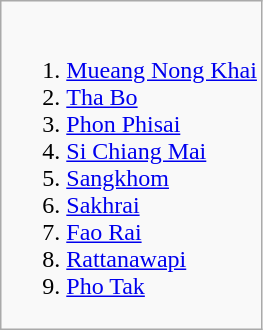<table class="wikitable" ---valign="top">
<tr>
<td><br><ol><li><a href='#'>Mueang Nong Khai</a></li><li><a href='#'>Tha Bo</a></li><li><a href='#'>Phon Phisai</a></li><li><a href='#'>Si Chiang Mai</a></li><li><a href='#'>Sangkhom</a></li><li><a href='#'>Sakhrai</a></li><li><a href='#'>Fao Rai</a></li><li><a href='#'>Rattanawapi</a></li><li><a href='#'>Pho Tak</a></li></ol></td>
</tr>
</table>
